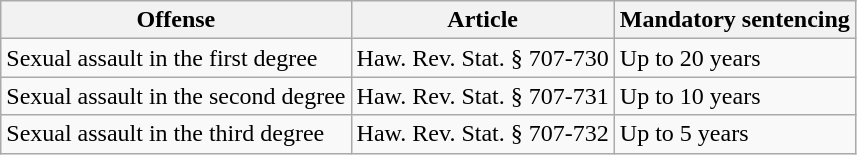<table class="wikitable">
<tr>
<th>Offense</th>
<th>Article</th>
<th>Mandatory sentencing</th>
</tr>
<tr>
<td>Sexual assault in the first degree</td>
<td>Haw. Rev. Stat. § 707-730</td>
<td>Up to 20 years</td>
</tr>
<tr>
<td>Sexual assault in the second degree</td>
<td>Haw. Rev. Stat. § 707-731</td>
<td>Up to 10 years</td>
</tr>
<tr>
<td>Sexual assault in the third degree</td>
<td>Haw. Rev. Stat. § 707-732</td>
<td>Up to 5 years</td>
</tr>
</table>
